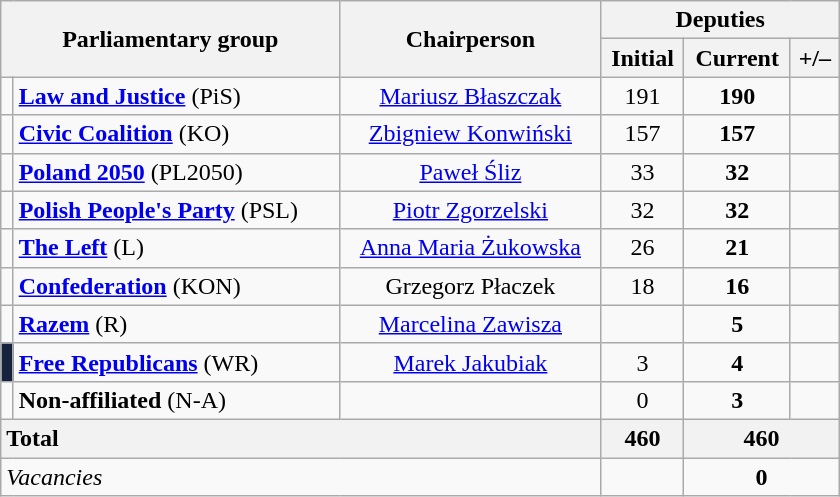<table class="wikitable" style="text-align: center" width=560px>
<tr>
<th colspan="2" rowspan="2">Parliamentary group</th>
<th rowspan="2">Chairperson</th>
<th colspan="3">Deputies</th>
</tr>
<tr>
<th>Initial</th>
<th>Current</th>
<th>+/–</th>
</tr>
<tr>
<td></td>
<td style="text-align:left;"><strong><a href='#'>Law and Justice</a></strong> (PiS)<br></td>
<td><a href='#'>Mariusz Błaszczak</a></td>
<td>191</td>
<td><strong>190</strong></td>
<td></td>
</tr>
<tr>
<td></td>
<td style="text-align:left;"><strong><a href='#'>Civic Coalition</a></strong> (KO)<br></td>
<td><a href='#'>Zbigniew Konwiński</a></td>
<td>157</td>
<td><strong>157</strong></td>
<td></td>
</tr>
<tr>
<td></td>
<td style="text-align:left;"><strong><a href='#'>Poland 2050</a></strong> (PL2050)<br></td>
<td><a href='#'>Paweł Śliz</a></td>
<td>33</td>
<td><strong>32</strong></td>
<td></td>
</tr>
<tr>
<td></td>
<td style="text-align:left;"><strong><a href='#'>Polish People's Party</a></strong> (PSL)<br></td>
<td><a href='#'>Piotr Zgorzelski</a></td>
<td>32</td>
<td><strong>32</strong></td>
<td></td>
</tr>
<tr>
<td></td>
<td style="text-align:left;"><strong><a href='#'>The Left</a></strong> (L)<br></td>
<td><a href='#'>Anna Maria Żukowska</a></td>
<td>26</td>
<td><strong>21</strong></td>
<td></td>
</tr>
<tr>
<td></td>
<td style="text-align:left;"><strong><a href='#'>Confederation</a></strong> (KON)<br></td>
<td>Grzegorz Płaczek</td>
<td>18</td>
<td><strong>16</strong></td>
<td></td>
</tr>
<tr>
<td></td>
<td style="text-align:left;"><strong><a href='#'>Razem</a></strong> (R)<br></td>
<td><a href='#'>Marcelina Zawisza</a></td>
<td></td>
<td><strong>5</strong></td>
<td></td>
</tr>
<tr>
<td style="background: #15233F;"></td>
<td style="text-align:left;"><strong><a href='#'>Free Republicans</a></strong> (WR)<br></td>
<td><a href='#'>Marek Jakubiak</a></td>
<td>3</td>
<td><strong>4</strong></td>
<td></td>
</tr>
<tr>
<td></td>
<td style="text-align:left;"><strong>Non-affiliated</strong> (N-A)</td>
<td></td>
<td>0</td>
<td><strong>3</strong></td>
<td></td>
</tr>
<tr>
<th colspan="3" style="text-align:left;">Total</th>
<th>460</th>
<th colspan="2">460</th>
</tr>
<tr>
<td colspan="3" style="text-align:left;"><em>Vacancies</em></td>
<td></td>
<td colspan="2"><strong>0</strong></td>
</tr>
</table>
